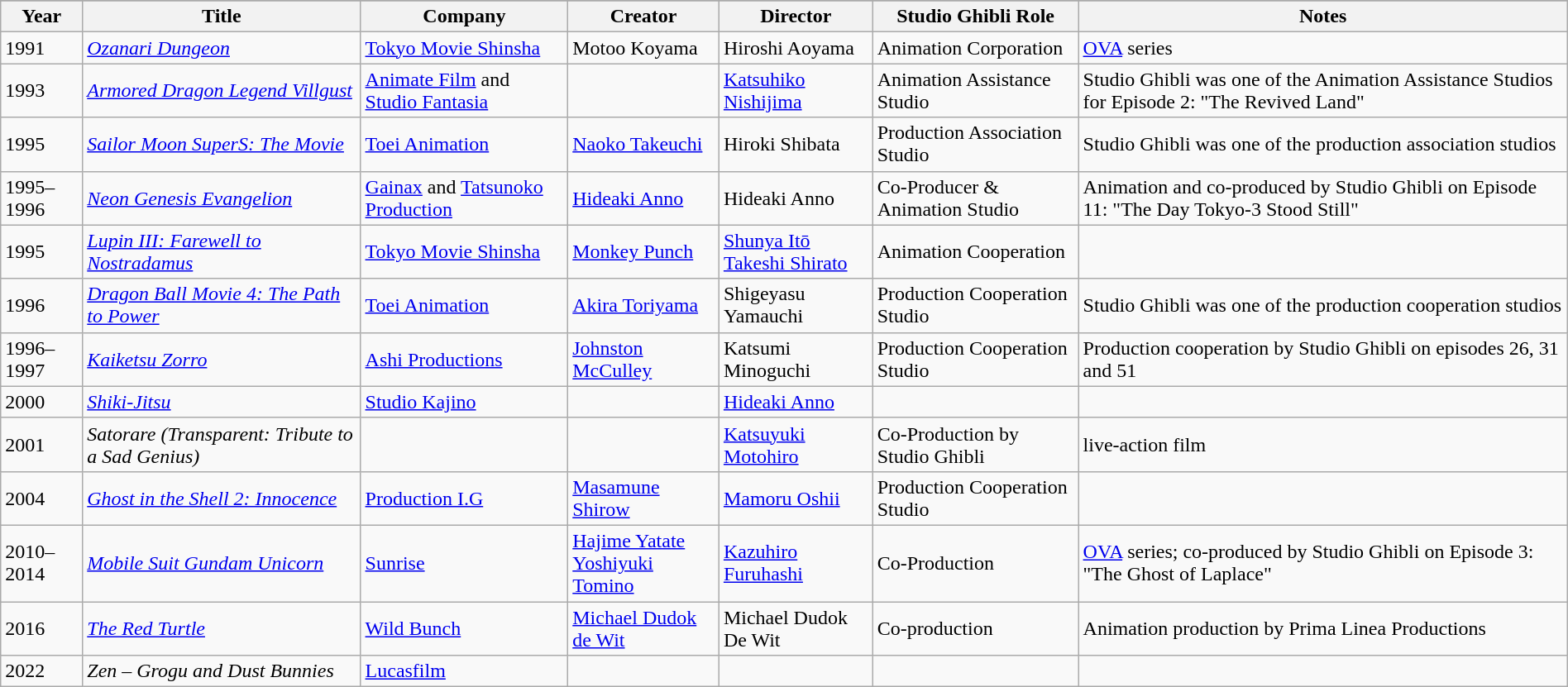<table class="wikitable sortable" style="width:100%;">
<tr>
</tr>
<tr>
<th data-sort-type="number">Year</th>
<th data-sort-type="text">Title</th>
<th data-sort-type="text">Company</th>
<th data-sort-type="text">Creator</th>
<th data-sort-type="text">Director</th>
<th data-sort-type="text">Studio Ghibli Role</th>
<th data-sort-type="text">Notes</th>
</tr>
<tr>
<td>1991</td>
<td><em><a href='#'>Ozanari Dungeon</a></em></td>
<td data-sort-value="TMS Entertainment"><a href='#'>Tokyo Movie Shinsha</a></td>
<td>Motoo Koyama</td>
<td>Hiroshi Aoyama</td>
<td>Animation Corporation</td>
<td><a href='#'>OVA</a> series</td>
</tr>
<tr>
<td>1993</td>
<td><em><a href='#'>Armored Dragon Legend Villgust</a></em></td>
<td data-sort-value="Animate Film"><a href='#'>Animate Film</a> and <a href='#'>Studio Fantasia</a></td>
<td></td>
<td><a href='#'>Katsuhiko Nishijima</a></td>
<td>Animation Assistance Studio</td>
<td>Studio Ghibli was one of the Animation Assistance Studios for Episode 2: "The Revived Land"</td>
</tr>
<tr>
<td>1995</td>
<td><em><a href='#'>Sailor Moon SuperS: The Movie</a></em></td>
<td data-sort-value="Toei Animation"><a href='#'>Toei Animation</a></td>
<td><a href='#'>Naoko Takeuchi</a></td>
<td>Hiroki Shibata</td>
<td>Production Association Studio</td>
<td>Studio Ghibli was one of the production association studios</td>
</tr>
<tr>
<td>1995–1996</td>
<td><em><a href='#'>Neon Genesis Evangelion</a></em></td>
<td data-sort-value="Gainax"><a href='#'>Gainax</a> and <a href='#'>Tatsunoko Production</a></td>
<td data-sort-value="Anno, Hideaki"><a href='#'>Hideaki Anno</a></td>
<td>Hideaki Anno</td>
<td>Co-Producer & Animation Studio</td>
<td>Animation and co-produced by Studio Ghibli on Episode 11: "The Day Tokyo-3 Stood Still"</td>
</tr>
<tr>
<td>1995</td>
<td><em><a href='#'>Lupin III: Farewell to Nostradamus</a></em></td>
<td data-sort-value="TMS Entertainment"><a href='#'>Tokyo Movie Shinsha</a></td>
<td><a href='#'>Monkey Punch</a></td>
<td><a href='#'>Shunya Itō</a> <br> <a href='#'>Takeshi Shirato</a></td>
<td>Animation Cooperation</td>
<td></td>
</tr>
<tr>
<td>1996</td>
<td><em><a href='#'>Dragon Ball Movie 4: The Path to Power</a></em></td>
<td data-sort-value="Toei Animation"><a href='#'>Toei Animation</a></td>
<td><a href='#'>Akira Toriyama</a></td>
<td>Shigeyasu Yamauchi</td>
<td>Production Cooperation Studio</td>
<td>Studio Ghibli was one of the production cooperation studios</td>
</tr>
<tr>
<td>1996–1997</td>
<td><em><a href='#'>Kaiketsu Zorro</a></em></td>
<td data-sort-value="Ashi Productions"><a href='#'>Ashi Productions</a></td>
<td><a href='#'>Johnston McCulley</a></td>
<td>Katsumi Minoguchi</td>
<td>Production Cooperation Studio</td>
<td>Production cooperation by Studio Ghibli on episodes 26, 31 and 51</td>
</tr>
<tr>
<td>2000</td>
<td><em><a href='#'>Shiki-Jitsu</a></em></td>
<td data-sort-value="Studio Kajino"><a href='#'>Studio Kajino</a></td>
<td></td>
<td data-sort-value="Anno, Hideaki"><a href='#'>Hideaki Anno</a></td>
<td></td>
<td></td>
</tr>
<tr>
<td>2001</td>
<td><em>Satorare (Transparent: Tribute to a Sad Genius)</em></td>
<td></td>
<td></td>
<td data-sort-value="Motohiro, Katsuyuki"><a href='#'>Katsuyuki Motohiro</a></td>
<td>Co-Production by Studio Ghibli</td>
<td>live-action film</td>
</tr>
<tr>
<td>2004</td>
<td><em><a href='#'>Ghost in the Shell 2: Innocence</a></em></td>
<td data-sort-value="Production I.G"><a href='#'>Production I.G</a></td>
<td><a href='#'>Masamune Shirow</a></td>
<td><a href='#'>Mamoru Oshii</a></td>
<td>Production Cooperation Studio</td>
<td></td>
</tr>
<tr>
<td>2010–2014</td>
<td><em><a href='#'>Mobile Suit Gundam Unicorn</a></em></td>
<td><a href='#'>Sunrise</a></td>
<td><a href='#'>Hajime Yatate</a> <br> <a href='#'>Yoshiyuki Tomino</a></td>
<td><a href='#'>Kazuhiro Furuhashi</a></td>
<td>Co-Production</td>
<td><a href='#'>OVA</a> series; co-produced by Studio Ghibli on Episode 3: "The Ghost of Laplace"</td>
</tr>
<tr>
<td>2016</td>
<td><em><a href='#'>The Red Turtle</a></em></td>
<td><a href='#'>Wild Bunch</a></td>
<td><a href='#'>Michael Dudok de Wit</a></td>
<td>Michael Dudok De Wit</td>
<td>Co-production</td>
<td>Animation production by Prima Linea Productions</td>
</tr>
<tr>
<td>2022</td>
<td><em>Zen – Grogu and Dust Bunnies</em></td>
<td><a href='#'>Lucasfilm</a></td>
<td></td>
<td></td>
<td></td>
<td></td>
</tr>
</table>
